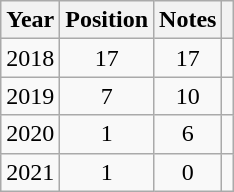<table class="wikitable plainrowheaders" style="text-align:center;">
<tr>
<th>Year</th>
<th>Position</th>
<th>Notes</th>
<th></th>
</tr>
<tr>
<td>2018</td>
<td>17</td>
<td> 17</td>
<td rowspan="1"></td>
</tr>
<tr>
<td>2019</td>
<td>7</td>
<td> 10</td>
<td rowspan="1"></td>
</tr>
<tr>
<td>2020</td>
<td>1</td>
<td> 6</td>
<td rowspan="1"></td>
</tr>
<tr>
<td>2021</td>
<td>1</td>
<td> 0</td>
<td rowspan="1"></td>
</tr>
</table>
